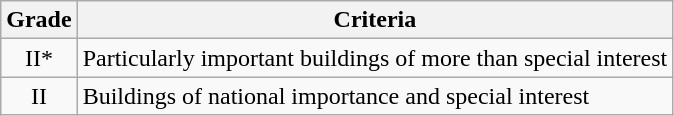<table class="wikitable">
<tr>
<th>Grade</th>
<th>Criteria</th>
</tr>
<tr>
<td align="center" >II*</td>
<td>Particularly important buildings of more than special interest</td>
</tr>
<tr>
<td align="center" >II</td>
<td>Buildings of national importance and special interest</td>
</tr>
</table>
